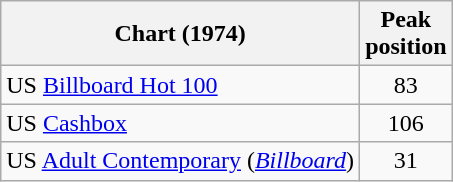<table class="wikitable">
<tr>
<th align="left">Chart (1974)</th>
<th align="center">Peak<br>position</th>
</tr>
<tr>
<td align="left">US <a href='#'>Billboard Hot 100</a></td>
<td align="center">83</td>
</tr>
<tr>
<td align="left">US <a href='#'>Cashbox</a></td>
<td align="center">106</td>
</tr>
<tr>
<td>US <a href='#'>Adult Contemporary</a> (<em><a href='#'>Billboard</a></em>)</td>
<td align="center">31</td>
</tr>
</table>
